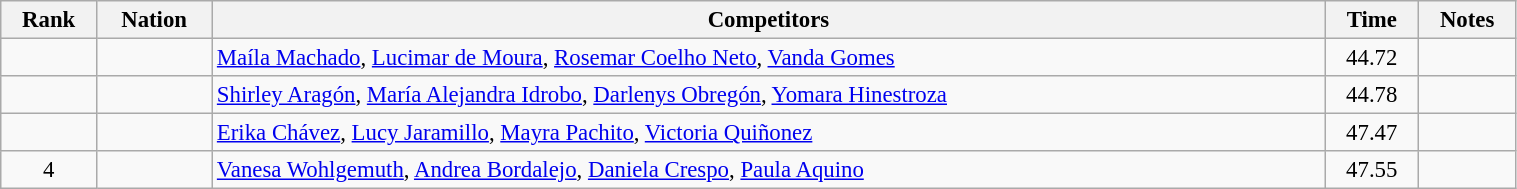<table class="wikitable sortable" width=80% style="text-align:center; font-size:95%">
<tr>
<th>Rank</th>
<th>Nation</th>
<th>Competitors</th>
<th>Time</th>
<th>Notes</th>
</tr>
<tr>
<td></td>
<td align=left></td>
<td align=left><a href='#'>Maíla Machado</a>, <a href='#'>Lucimar de Moura</a>, <a href='#'>Rosemar Coelho Neto</a>, <a href='#'>Vanda Gomes</a></td>
<td>44.72</td>
<td></td>
</tr>
<tr>
<td></td>
<td align=left></td>
<td align=left><a href='#'>Shirley Aragón</a>, <a href='#'>María Alejandra Idrobo</a>, <a href='#'>Darlenys Obregón</a>, <a href='#'>Yomara Hinestroza</a></td>
<td>44.78</td>
<td></td>
</tr>
<tr>
<td></td>
<td align=left></td>
<td align=left><a href='#'>Erika Chávez</a>, <a href='#'>Lucy Jaramillo</a>, <a href='#'>Mayra Pachito</a>, <a href='#'>Victoria Quiñonez</a></td>
<td>47.47</td>
<td></td>
</tr>
<tr>
<td>4</td>
<td align=left></td>
<td align=left><a href='#'>Vanesa Wohlgemuth</a>, <a href='#'>Andrea Bordalejo</a>, <a href='#'>Daniela Crespo</a>, <a href='#'>Paula Aquino</a></td>
<td>47.55</td>
<td></td>
</tr>
</table>
